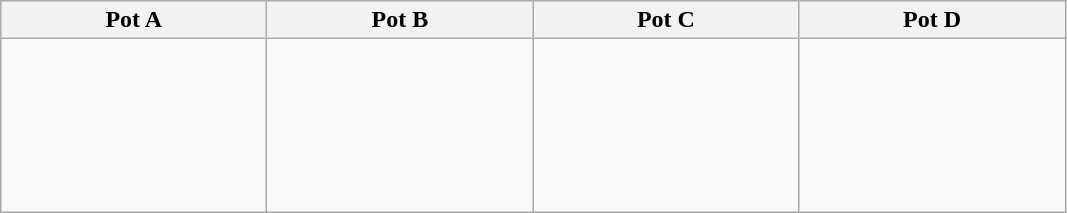<table class="wikitable">
<tr>
<th width=170>Pot A</th>
<th width=170>Pot B</th>
<th width=170>Pot C</th>
<th width=170>Pot D</th>
</tr>
<tr>
<td><br><br><br><br><br><br></td>
<td><br><br><br><br><br><br></td>
<td><br><br><br><br><br><br></td>
<td><br><br><br><br><br><br></td>
</tr>
</table>
